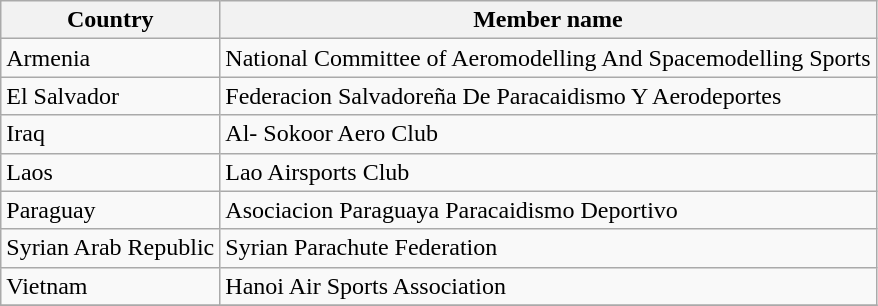<table class="wikitable">
<tr>
<th>Country</th>
<th>Member name</th>
</tr>
<tr>
<td>Armenia</td>
<td>National Committee of Aeromodelling And Spacemodelling Sports</td>
</tr>
<tr>
<td>El Salvador</td>
<td>Federacion Salvadoreña De Paracaidismo Y Aerodeportes</td>
</tr>
<tr>
<td>Iraq</td>
<td>Al- Sokoor Aero Club</td>
</tr>
<tr>
<td>Laos</td>
<td>Lao Airsports Club</td>
</tr>
<tr>
<td>Paraguay</td>
<td>Asociacion Paraguaya Paracaidismo Deportivo</td>
</tr>
<tr>
<td>Syrian Arab Republic</td>
<td>Syrian Parachute Federation</td>
</tr>
<tr>
<td>Vietnam</td>
<td>Hanoi Air Sports Association</td>
</tr>
<tr>
</tr>
</table>
